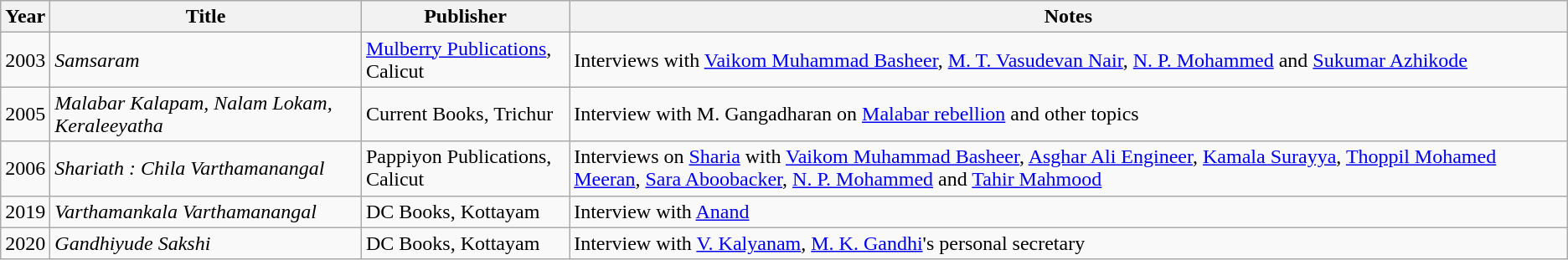<table class="wikitable">
<tr>
<th>Year</th>
<th>Title</th>
<th>Publisher</th>
<th>Notes</th>
</tr>
<tr>
<td>2003</td>
<td><em>Samsaram</em></td>
<td><a href='#'>Mulberry Publications</a>, Calicut</td>
<td>Interviews with <a href='#'>Vaikom Muhammad Basheer</a>, <a href='#'>M. T. Vasudevan Nair</a>, <a href='#'>N. P. Mohammed</a> and <a href='#'>Sukumar Azhikode</a></td>
</tr>
<tr>
<td>2005</td>
<td><em>Malabar Kalapam, Nalam Lokam, Keraleeyatha</em></td>
<td>Current Books, Trichur</td>
<td>Interview with M. Gangadharan on <a href='#'>Malabar rebellion</a> and other topics</td>
</tr>
<tr>
<td>2006</td>
<td><em>Shariath : Chila Varthamanangal</em></td>
<td>Pappiyon Publications, Calicut</td>
<td>Interviews on <a href='#'>Sharia</a> with <a href='#'>Vaikom Muhammad Basheer</a>, <a href='#'>Asghar Ali Engineer</a>, <a href='#'>Kamala Surayya</a>, <a href='#'>Thoppil Mohamed Meeran</a>, <a href='#'>Sara Aboobacker</a>, <a href='#'>N. P. Mohammed</a> and <a href='#'>Tahir Mahmood</a></td>
</tr>
<tr>
<td>2019</td>
<td><em>Varthamankala Varthamanangal</em></td>
<td>DC Books, Kottayam</td>
<td>Interview with <a href='#'>Anand</a></td>
</tr>
<tr>
<td>2020</td>
<td><em>Gandhiyude Sakshi</em></td>
<td>DC Books, Kottayam</td>
<td>Interview with <a href='#'>V. Kalyanam</a>, <a href='#'>M. K. Gandhi</a>'s personal secretary</td>
</tr>
</table>
